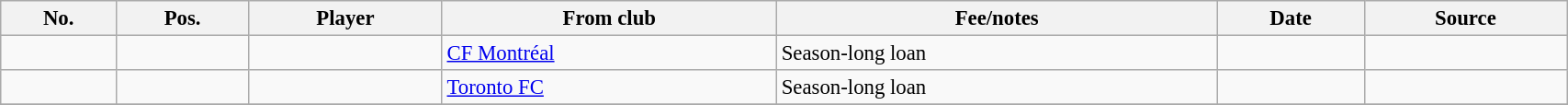<table class="wikitable sortable" style="width:90%; font-size:95%;">
<tr>
<th>No.</th>
<th>Pos.</th>
<th>Player</th>
<th>From club</th>
<th>Fee/notes</th>
<th>Date</th>
<th>Source</th>
</tr>
<tr>
<td align=center></td>
<td align=center></td>
<td></td>
<td> <a href='#'>CF Montréal</a></td>
<td>Season-long loan</td>
<td></td>
<td></td>
</tr>
<tr>
<td align=center></td>
<td align=center></td>
<td></td>
<td> <a href='#'>Toronto FC</a></td>
<td>Season-long loan</td>
<td></td>
<td></td>
</tr>
<tr>
</tr>
</table>
